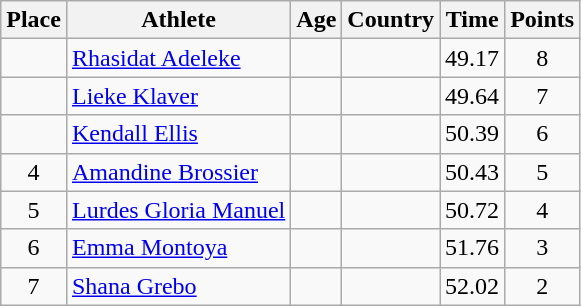<table class="wikitable mw-datatable sortable">
<tr>
<th>Place</th>
<th>Athlete</th>
<th>Age</th>
<th>Country</th>
<th>Time</th>
<th>Points</th>
</tr>
<tr>
<td align=center></td>
<td><a href='#'>Rhasidat Adeleke</a></td>
<td></td>
<td></td>
<td>49.17</td>
<td align=center>8</td>
</tr>
<tr>
<td align=center></td>
<td><a href='#'>Lieke Klaver</a></td>
<td></td>
<td></td>
<td>49.64</td>
<td align=center>7</td>
</tr>
<tr>
<td align=center></td>
<td><a href='#'>Kendall Ellis</a></td>
<td></td>
<td></td>
<td>50.39</td>
<td align=center>6</td>
</tr>
<tr>
<td align=center>4</td>
<td><a href='#'>Amandine Brossier</a></td>
<td></td>
<td></td>
<td>50.43</td>
<td align=center>5</td>
</tr>
<tr>
<td align=center>5</td>
<td><a href='#'>Lurdes Gloria Manuel</a></td>
<td></td>
<td></td>
<td>50.72</td>
<td align=center>4</td>
</tr>
<tr>
<td align=center>6</td>
<td><a href='#'>Emma Montoya</a></td>
<td></td>
<td></td>
<td>51.76</td>
<td align=center>3</td>
</tr>
<tr>
<td align=center>7</td>
<td><a href='#'>Shana Grebo</a></td>
<td></td>
<td></td>
<td>52.02</td>
<td align=center>2</td>
</tr>
</table>
